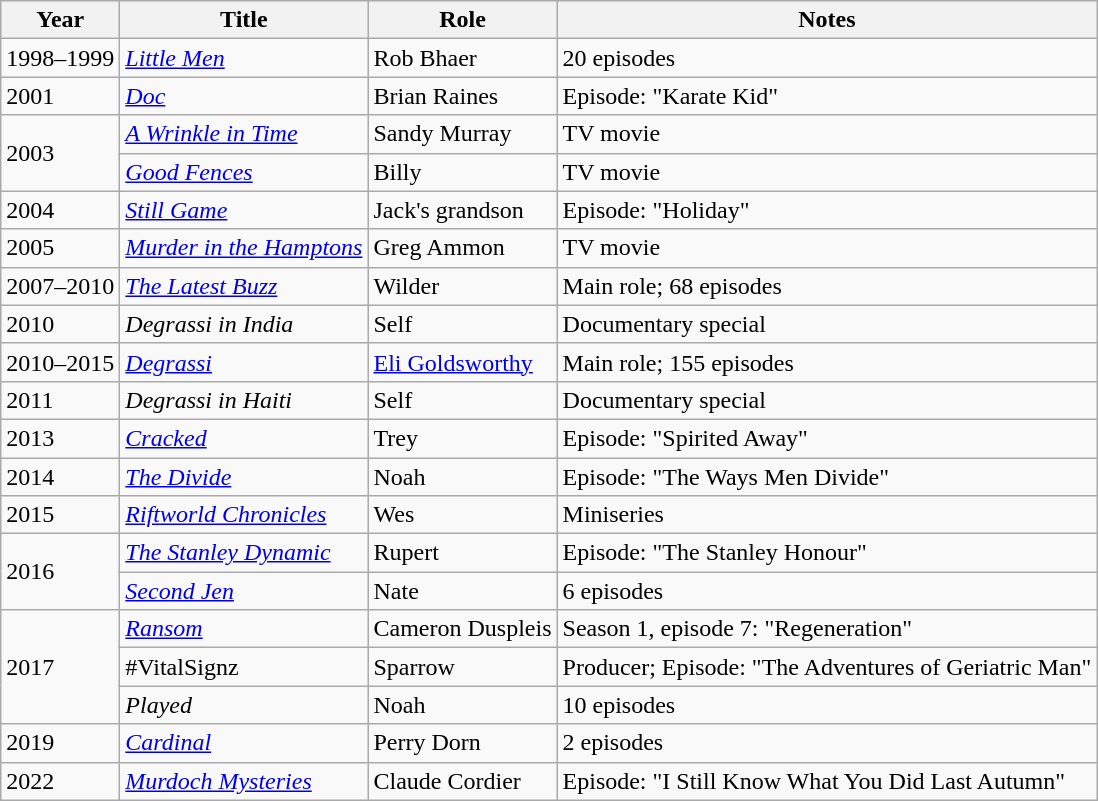<table class="wikitable sortable">
<tr>
<th>Year</th>
<th>Title</th>
<th>Role</th>
<th class="unsortable">Notes</th>
</tr>
<tr>
<td>1998–1999</td>
<td><em><a href='#'>Little Men</a></em></td>
<td>Rob Bhaer</td>
<td>20 episodes</td>
</tr>
<tr>
<td>2001</td>
<td><em><a href='#'>Doc</a></em></td>
<td>Brian Raines</td>
<td>Episode: "Karate Kid"</td>
</tr>
<tr>
<td rowspan="2">2003</td>
<td data-sort-value="Wrinkle in Time, A"><em><a href='#'>A Wrinkle in Time</a> </em></td>
<td>Sandy Murray</td>
<td>TV movie</td>
</tr>
<tr>
<td><em><a href='#'>Good Fences</a></em></td>
<td>Billy</td>
<td>TV movie</td>
</tr>
<tr>
<td>2004</td>
<td><em><a href='#'>Still Game</a> </em></td>
<td>Jack's grandson</td>
<td>Episode: "Holiday"</td>
</tr>
<tr>
<td>2005</td>
<td><em><a href='#'>Murder in the Hamptons</a></em></td>
<td>Greg Ammon</td>
<td>TV movie</td>
</tr>
<tr>
<td>2007–2010</td>
<td data-sort-value="Latest Buzz, The"><em><a href='#'>The Latest Buzz</a></em></td>
<td>Wilder</td>
<td>Main role; 68 episodes</td>
</tr>
<tr>
<td>2010</td>
<td><em>Degrassi in India</em></td>
<td>Self</td>
<td>Documentary special</td>
</tr>
<tr>
<td>2010–2015</td>
<td><em><a href='#'>Degrassi</a></em></td>
<td><a href='#'>Eli Goldsworthy</a></td>
<td>Main role; 155 episodes</td>
</tr>
<tr>
<td>2011</td>
<td><em>Degrassi in Haiti</em></td>
<td>Self</td>
<td>Documentary special</td>
</tr>
<tr>
<td>2013</td>
<td><em><a href='#'>Cracked</a></em></td>
<td>Trey</td>
<td>Episode: "Spirited Away"</td>
</tr>
<tr>
<td>2014</td>
<td data-sort-value="Divide, The"><em><a href='#'>The Divide</a></em></td>
<td>Noah</td>
<td>Episode: "The Ways Men Divide"</td>
</tr>
<tr>
<td>2015</td>
<td><em><a href='#'>Riftworld Chronicles</a></em></td>
<td>Wes</td>
<td>Miniseries</td>
</tr>
<tr>
<td rowspan=2>2016</td>
<td data-sort-value="Stanley Dynamic, The"><em><a href='#'>The Stanley Dynamic</a></em></td>
<td>Rupert</td>
<td>Episode: "The Stanley Honour"</td>
</tr>
<tr>
<td><em><a href='#'>Second Jen</a></em></td>
<td>Nate</td>
<td>6 episodes</td>
</tr>
<tr>
<td rowspan=3>2017</td>
<td><em><a href='#'>Ransom</a></em></td>
<td>Cameron Duspleis</td>
<td>Season 1, episode 7: "Regeneration"</td>
</tr>
<tr>
<td>#VitalSignz</td>
<td>Sparrow</td>
<td>Producer; Episode: "The Adventures of Geriatric Man"</td>
</tr>
<tr>
<td><em>Played</em></td>
<td>Noah</td>
<td>10 episodes</td>
</tr>
<tr>
<td>2019</td>
<td><em><a href='#'>Cardinal</a></em></td>
<td>Perry Dorn</td>
<td>2 episodes</td>
</tr>
<tr>
<td>2022</td>
<td><em><a href='#'>Murdoch Mysteries</a></em></td>
<td>Claude Cordier</td>
<td>Episode: "I Still Know What You Did Last Autumn"</td>
</tr>
</table>
